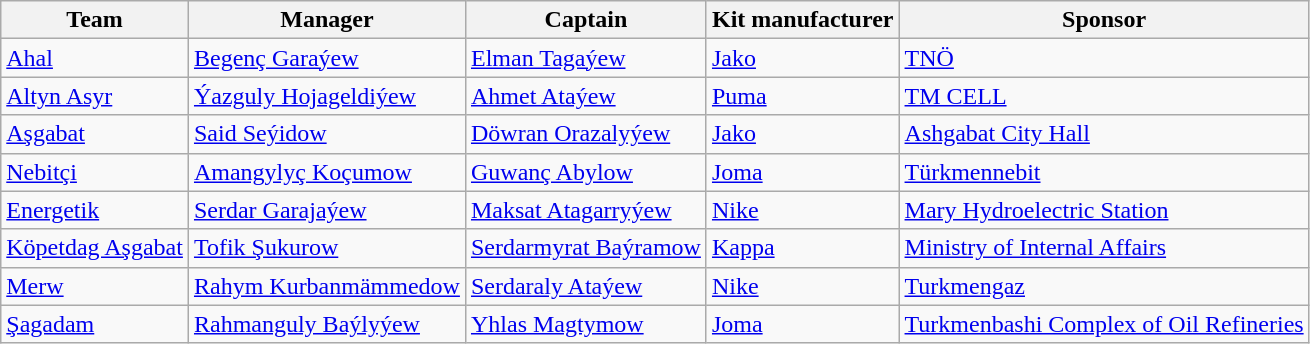<table class="wikitable sortable" style="text-align: left;">
<tr>
<th>Team</th>
<th>Manager</th>
<th>Captain</th>
<th>Kit manufacturer</th>
<th>Sponsor</th>
</tr>
<tr>
<td><a href='#'>Ahal</a></td>
<td> <a href='#'>Begenç Garaýew</a></td>
<td> <a href='#'>Elman Tagaýew</a></td>
<td> <a href='#'>Jako</a></td>
<td><a href='#'>TNÖ</a></td>
</tr>
<tr>
<td><a href='#'>Altyn Asyr</a></td>
<td> <a href='#'>Ýazguly Hojageldiýew</a></td>
<td> <a href='#'>Ahmet Ataýew</a></td>
<td> <a href='#'>Puma</a></td>
<td><a href='#'>TM CELL</a></td>
</tr>
<tr>
<td><a href='#'>Aşgabat</a></td>
<td> <a href='#'>Said Seýidow</a></td>
<td> <a href='#'>Döwran Orazalyýew</a></td>
<td> <a href='#'>Jako</a></td>
<td><a href='#'>Ashgabat City Hall</a></td>
</tr>
<tr>
<td><a href='#'>Nebitçi</a></td>
<td> <a href='#'>Amangylyç Koçumow</a></td>
<td> <a href='#'>Guwanç Abylow</a></td>
<td> <a href='#'>Joma</a></td>
<td><a href='#'>Türkmennebit</a></td>
</tr>
<tr>
<td><a href='#'>Energetik</a></td>
<td> <a href='#'>Serdar Garajaýew</a></td>
<td> <a href='#'>Maksat Atagarryýew</a></td>
<td> <a href='#'>Nike</a></td>
<td><a href='#'>Mary Hydroelectric Station</a></td>
</tr>
<tr>
<td><a href='#'>Köpetdag Aşgabat</a></td>
<td> <a href='#'>Tofik Şukurow</a></td>
<td> <a href='#'>Serdarmyrat Baýramow</a></td>
<td> <a href='#'>Kappa</a></td>
<td><a href='#'>Ministry of Internal Affairs</a></td>
</tr>
<tr>
<td><a href='#'>Merw</a></td>
<td> <a href='#'>Rahym Kurbanmämmedow</a></td>
<td> <a href='#'>Serdaraly Ataýew</a></td>
<td> <a href='#'>Nike</a></td>
<td><a href='#'>Turkmengaz</a></td>
</tr>
<tr>
<td><a href='#'>Şagadam</a></td>
<td> <a href='#'>Rahmanguly Baýlyýew</a></td>
<td> <a href='#'>Yhlas Magtymow</a></td>
<td> <a href='#'>Joma</a></td>
<td><a href='#'>Turkmenbashi Complex of Oil Refineries</a></td>
</tr>
</table>
